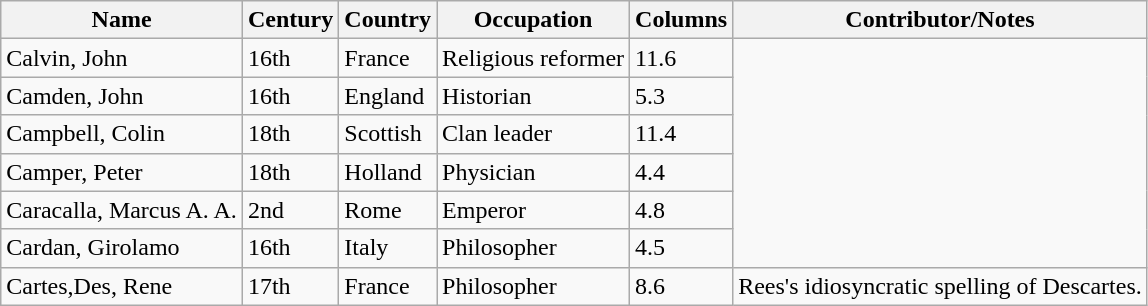<table class="wikitable">
<tr>
<th>Name</th>
<th>Century</th>
<th>Country</th>
<th>Occupation</th>
<th>Columns</th>
<th>Contributor/Notes</th>
</tr>
<tr>
<td>Calvin, John</td>
<td>16th</td>
<td>France</td>
<td>Religious reformer</td>
<td>11.6</td>
</tr>
<tr>
<td>Camden, John</td>
<td>16th</td>
<td>England</td>
<td>Historian</td>
<td>5.3</td>
</tr>
<tr>
<td>Campbell, Colin</td>
<td>18th</td>
<td>Scottish</td>
<td>Clan leader</td>
<td>11.4</td>
</tr>
<tr>
<td>Camper, Peter</td>
<td>18th</td>
<td>Holland</td>
<td>Physician</td>
<td>4.4</td>
</tr>
<tr>
<td>Caracalla, Marcus A. A.</td>
<td>2nd</td>
<td>Rome</td>
<td>Emperor</td>
<td>4.8</td>
</tr>
<tr>
<td>Cardan, Girolamo</td>
<td>16th</td>
<td>Italy</td>
<td>Philosopher</td>
<td>4.5</td>
</tr>
<tr>
<td>Cartes,Des, Rene</td>
<td>17th</td>
<td>France</td>
<td>Philosopher</td>
<td>8.6</td>
<td>Rees's idiosyncratic spelling of Descartes.</td>
</tr>
</table>
